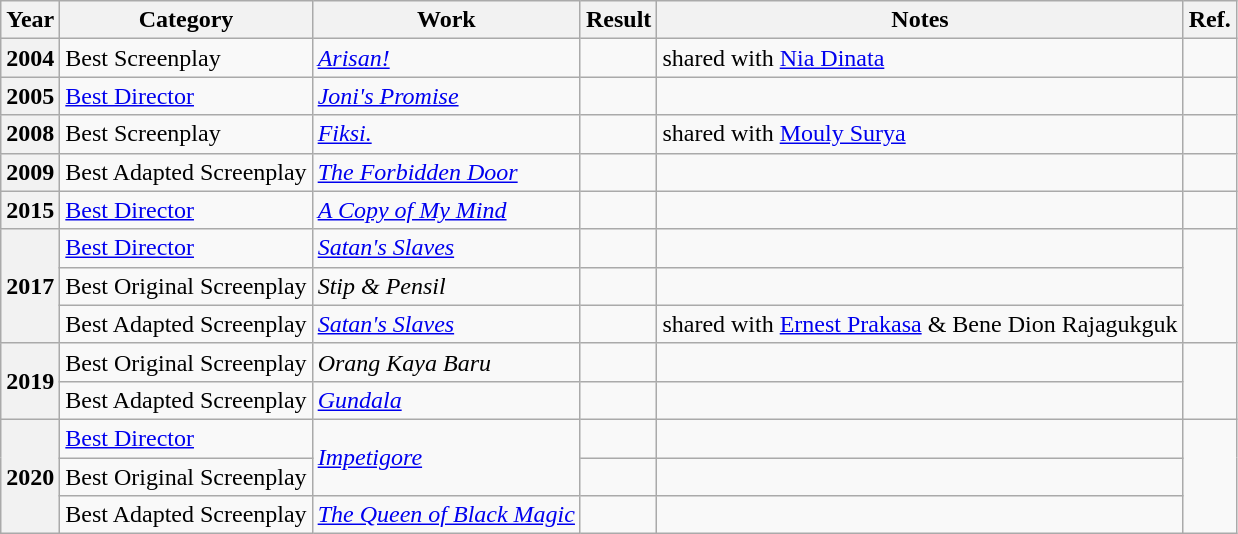<table class="wikitable plainrowheaders sortable">
<tr>
<th>Year</th>
<th>Category</th>
<th>Work</th>
<th>Result</th>
<th>Notes</th>
<th>Ref.</th>
</tr>
<tr>
<th>2004</th>
<td>Best Screenplay</td>
<td><em><a href='#'>Arisan!</a></em></td>
<td></td>
<td>shared with <a href='#'>Nia Dinata</a></td>
<td></td>
</tr>
<tr>
<th>2005</th>
<td><a href='#'>Best Director</a></td>
<td><em><a href='#'>Joni's Promise</a></em></td>
<td></td>
<td></td>
<td></td>
</tr>
<tr>
<th>2008</th>
<td>Best Screenplay</td>
<td><em><a href='#'>Fiksi.</a></em></td>
<td></td>
<td>shared with <a href='#'>Mouly Surya</a></td>
<td></td>
</tr>
<tr>
<th>2009</th>
<td>Best Adapted Screenplay</td>
<td><em><a href='#'>The Forbidden Door</a></em></td>
<td></td>
<td></td>
<td></td>
</tr>
<tr>
<th>2015</th>
<td><a href='#'>Best Director</a></td>
<td><em><a href='#'>A Copy of My Mind</a></em></td>
<td></td>
<td></td>
<td></td>
</tr>
<tr>
<th rowspan="3">2017</th>
<td><a href='#'>Best Director</a></td>
<td><em><a href='#'>Satan's Slaves</a></em></td>
<td></td>
<td></td>
<td rowspan="3"></td>
</tr>
<tr>
<td>Best Original Screenplay</td>
<td><em>Stip & Pensil</em></td>
<td></td>
<td></td>
</tr>
<tr>
<td>Best Adapted Screenplay</td>
<td><em><a href='#'>Satan's Slaves</a></em></td>
<td></td>
<td>shared with <a href='#'>Ernest Prakasa</a> & Bene Dion Rajagukguk</td>
</tr>
<tr>
<th rowspan="2">2019</th>
<td>Best Original Screenplay</td>
<td><em>Orang Kaya Baru</em></td>
<td></td>
<td></td>
<td rowspan="2"></td>
</tr>
<tr>
<td>Best Adapted Screenplay</td>
<td><a href='#'><em>Gundala</em></a></td>
<td></td>
<td></td>
</tr>
<tr>
<th rowspan="3">2020</th>
<td><a href='#'>Best Director</a></td>
<td rowspan="2"><em><a href='#'>Impetigore</a></em></td>
<td></td>
<td></td>
<td rowspan="3"></td>
</tr>
<tr>
<td>Best Original Screenplay</td>
<td></td>
<td></td>
</tr>
<tr>
<td>Best Adapted Screenplay</td>
<td><em><a href='#'>The Queen of Black Magic</a></em></td>
<td></td>
<td></td>
</tr>
</table>
